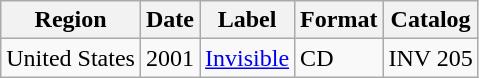<table class="wikitable">
<tr>
<th>Region</th>
<th>Date</th>
<th>Label</th>
<th>Format</th>
<th>Catalog</th>
</tr>
<tr>
<td>United States</td>
<td>2001</td>
<td><a href='#'>Invisible</a></td>
<td>CD</td>
<td>INV 205</td>
</tr>
</table>
